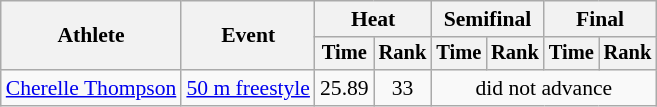<table class="wikitable" style="text-align:center; font-size:90%">
<tr>
<th rowspan="2">Athlete</th>
<th rowspan="2">Event</th>
<th colspan="2">Heat</th>
<th colspan="2">Semifinal</th>
<th colspan="2">Final</th>
</tr>
<tr style="font-size:95%">
<th>Time</th>
<th>Rank</th>
<th>Time</th>
<th>Rank</th>
<th>Time</th>
<th>Rank</th>
</tr>
<tr>
<td align=left><a href='#'>Cherelle Thompson</a></td>
<td align=left><a href='#'>50 m freestyle</a></td>
<td>25.89</td>
<td>33</td>
<td colspan=4>did not advance</td>
</tr>
</table>
